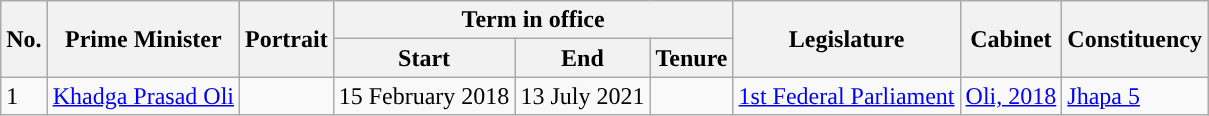<table class="wikitable">
<tr>
<th rowspan="2" style="background-color:">No.</th>
<th rowspan="2" style="background-color:">Prime Minister</th>
<th rowspan="2" style="background-color:">Portrait</th>
<th colspan="3" style="background-color:">Term in office</th>
<th rowspan="2" style="background-color:">Legislature</th>
<th rowspan="2" style="background-color:">Cabinet</th>
<th rowspan="2" style="background-color:">Constituency</th>
</tr>
<tr>
<th style="background-color:">Start</th>
<th style="background-color:">End</th>
<th style="background-color:">Tenure</th>
</tr>
<tr>
<td>1</td>
<td><a href='#'>Khadga Prasad Oli</a></td>
<td></td>
<td>15 February 2018</td>
<td>13 July 2021</td>
<td></td>
<td><a href='#'>1st Federal Parliament</a></td>
<td><a href='#'>Oli, 2018</a></td>
<td><a href='#'>Jhapa 5</a></td>
</tr>
</table>
